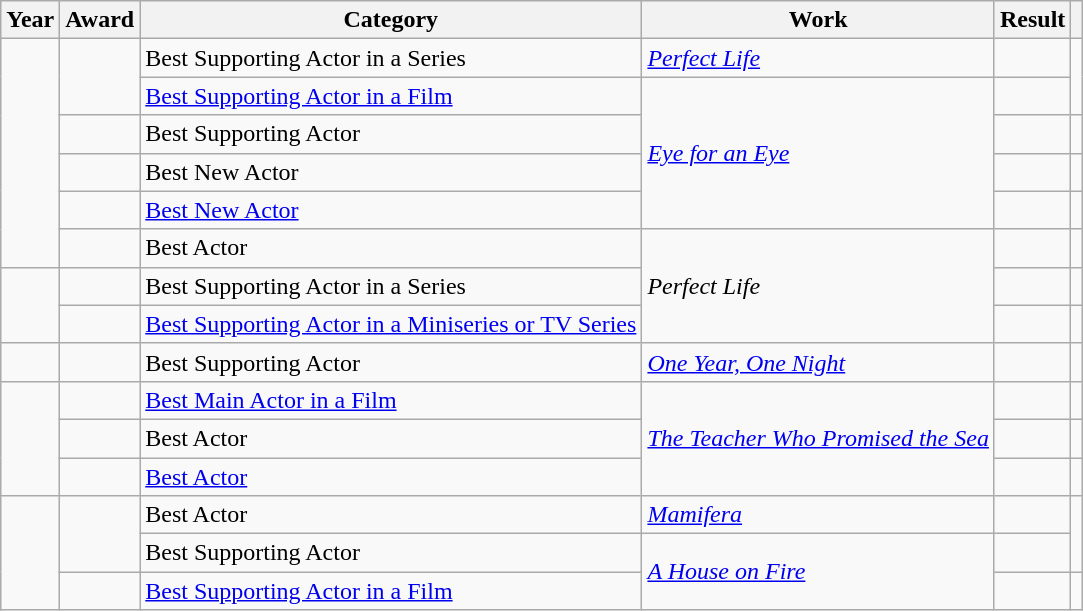<table class="wikitable sortable plainrowheaders">
<tr>
<th>Year</th>
<th>Award</th>
<th>Category</th>
<th>Work</th>
<th>Result</th>
<th scope="col" class="unsortable"></th>
</tr>
<tr>
<td rowspan = "6"></td>
<td rowspan="2"></td>
<td>Best Supporting Actor in a Series</td>
<td><em><a href='#'>Perfect Life</a></em></td>
<td></td>
<td rowspan="2"></td>
</tr>
<tr>
<td><a href='#'>Best Supporting Actor in a Film</a></td>
<td rowspan = "4"><em><a href='#'>Eye for an Eye</a></em></td>
<td></td>
</tr>
<tr>
<td></td>
<td>Best Supporting Actor</td>
<td></td>
<td align=center></td>
</tr>
<tr>
<td></td>
<td>Best New Actor</td>
<td></td>
<td></td>
</tr>
<tr>
<td></td>
<td><a href='#'>Best New Actor</a></td>
<td></td>
<td></td>
</tr>
<tr>
<td></td>
<td>Best Actor</td>
<td rowspan = "3"><em>Perfect Life</em></td>
<td></td>
<td></td>
</tr>
<tr>
<td rowspan = "2"></td>
<td></td>
<td>Best Supporting Actor in a Series</td>
<td></td>
<td></td>
</tr>
<tr>
<td></td>
<td><a href='#'>Best Supporting Actor in a Miniseries or TV Series</a></td>
<td></td>
<td></td>
</tr>
<tr>
<td></td>
<td></td>
<td>Best Supporting Actor</td>
<td><em><a href='#'>One Year, One Night</a></em></td>
<td></td>
<td></td>
</tr>
<tr>
<td rowspan = "3"></td>
<td></td>
<td><a href='#'>Best Main Actor in a Film</a></td>
<td rowspan = "3"><em><a href='#'>The Teacher Who Promised the Sea</a></em></td>
<td></td>
<td></td>
</tr>
<tr>
<td></td>
<td>Best Actor</td>
<td></td>
<td></td>
</tr>
<tr>
<td></td>
<td><a href='#'>Best Actor</a></td>
<td></td>
<td></td>
</tr>
<tr>
<td rowspan = "3"></td>
<td rowspan = "2"></td>
<td>Best Actor</td>
<td><em><a href='#'>Mamifera</a></em></td>
<td></td>
<td rowspan = "2"></td>
</tr>
<tr>
<td>Best Supporting Actor</td>
<td rowspan = "2"><em><a href='#'>A House on Fire</a></em></td>
<td></td>
</tr>
<tr>
<td></td>
<td><a href='#'>Best Supporting Actor in a Film</a></td>
<td></td>
<td></td>
</tr>
</table>
